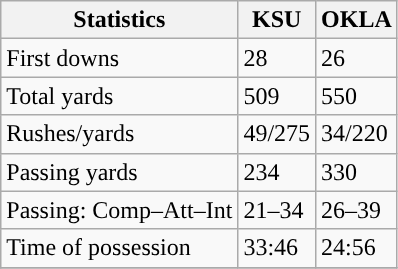<table class="wikitable" style="float: left;">
<tr>
<th>Statistics</th>
<th>KSU</th>
<th>OKLA</th>
</tr>
<tr>
<td>First downs</td>
<td>28</td>
<td>26</td>
</tr>
<tr>
<td>Total yards</td>
<td>509</td>
<td>550</td>
</tr>
<tr>
<td>Rushes/yards</td>
<td>49/275</td>
<td>34/220</td>
</tr>
<tr>
<td>Passing yards</td>
<td>234</td>
<td>330</td>
</tr>
<tr>
<td>Passing: Comp–Att–Int</td>
<td>21–34</td>
<td>26–39</td>
</tr>
<tr>
<td>Time of possession</td>
<td>33:46</td>
<td>24:56</td>
</tr>
<tr>
</tr>
</table>
